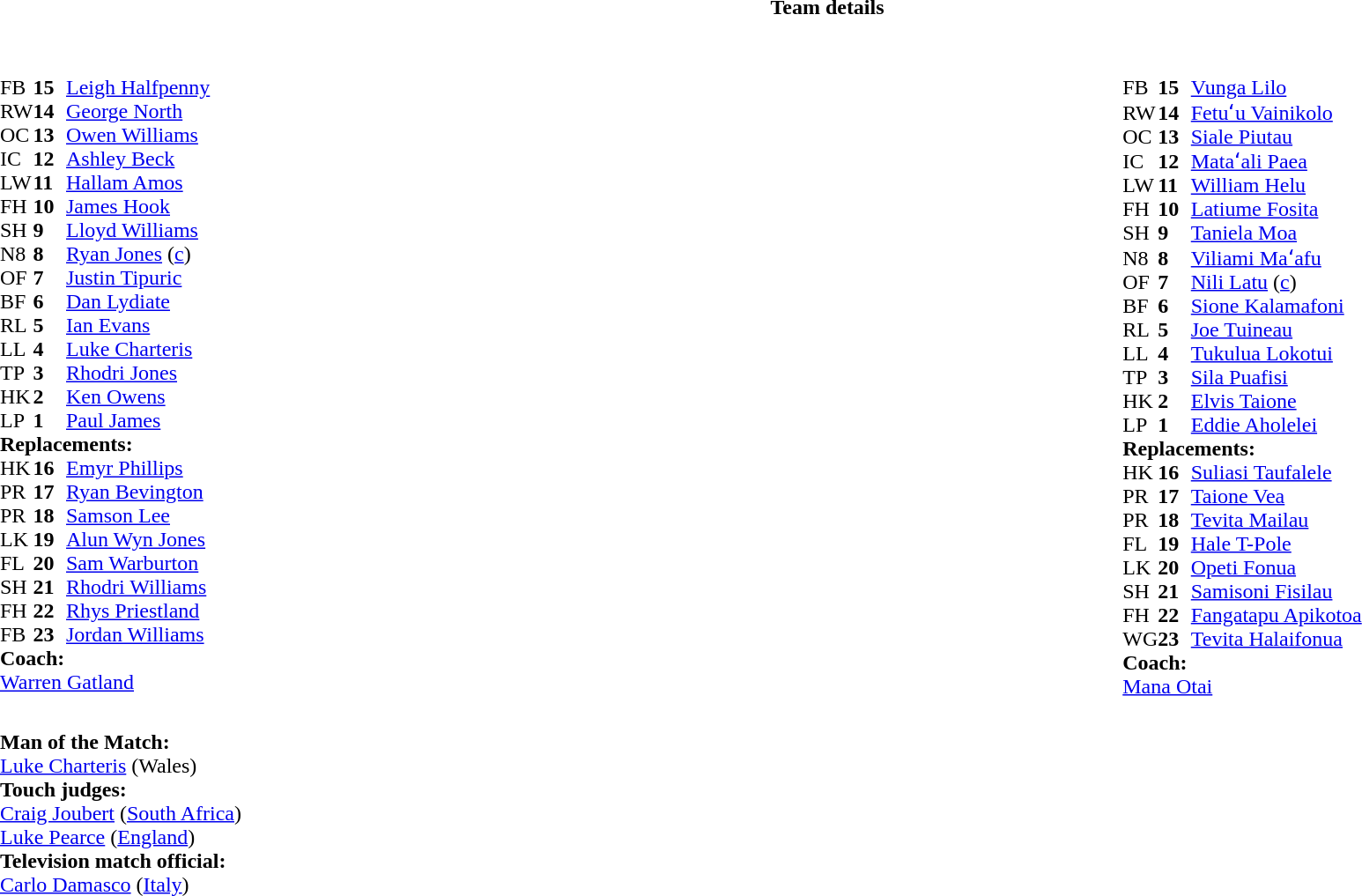<table border="0" width="100%" class="collapsible collapsed">
<tr>
<th>Team details</th>
</tr>
<tr>
<td><br><table width="100%">
<tr>
<td valign="top" width="50%"><br><table style="font-size: 100%" cellspacing="0" cellpadding="0">
<tr>
<th width="25"></th>
<th width="25"></th>
</tr>
<tr>
<td>FB</td>
<td><strong>15</strong></td>
<td><a href='#'>Leigh Halfpenny</a></td>
</tr>
<tr>
<td>RW</td>
<td><strong>14</strong></td>
<td><a href='#'>George North</a></td>
</tr>
<tr>
<td>OC</td>
<td><strong>13</strong></td>
<td><a href='#'>Owen Williams</a></td>
</tr>
<tr>
<td>IC</td>
<td><strong>12</strong></td>
<td><a href='#'>Ashley Beck</a></td>
</tr>
<tr>
<td>LW</td>
<td><strong>11</strong></td>
<td><a href='#'>Hallam Amos</a></td>
</tr>
<tr>
<td>FH</td>
<td><strong>10</strong></td>
<td><a href='#'>James Hook</a></td>
<td></td>
<td></td>
</tr>
<tr>
<td>SH</td>
<td><strong>9</strong></td>
<td><a href='#'>Lloyd Williams</a></td>
<td></td>
<td></td>
</tr>
<tr>
<td>N8</td>
<td><strong>8</strong></td>
<td><a href='#'>Ryan Jones</a> (<a href='#'>c</a>)</td>
</tr>
<tr>
<td>OF</td>
<td><strong>7</strong></td>
<td><a href='#'>Justin Tipuric</a></td>
</tr>
<tr>
<td>BF</td>
<td><strong>6</strong></td>
<td><a href='#'>Dan Lydiate</a></td>
</tr>
<tr>
<td>RL</td>
<td><strong>5</strong></td>
<td><a href='#'>Ian Evans</a></td>
<td></td>
<td></td>
</tr>
<tr>
<td>LL</td>
<td><strong>4</strong></td>
<td><a href='#'>Luke Charteris</a></td>
</tr>
<tr>
<td>TP</td>
<td><strong>3</strong></td>
<td><a href='#'>Rhodri Jones</a></td>
<td></td>
<td></td>
</tr>
<tr>
<td>HK</td>
<td><strong>2</strong></td>
<td><a href='#'>Ken Owens</a></td>
<td></td>
<td></td>
</tr>
<tr>
<td>LP</td>
<td><strong>1</strong></td>
<td><a href='#'>Paul James</a></td>
<td></td>
<td></td>
</tr>
<tr>
<td colspan=3><strong>Replacements:</strong></td>
</tr>
<tr>
<td>HK</td>
<td><strong>16</strong></td>
<td><a href='#'>Emyr Phillips</a></td>
<td></td>
<td></td>
</tr>
<tr>
<td>PR</td>
<td><strong>17</strong></td>
<td><a href='#'>Ryan Bevington</a></td>
<td></td>
<td></td>
</tr>
<tr>
<td>PR</td>
<td><strong>18</strong></td>
<td><a href='#'>Samson Lee</a></td>
<td></td>
<td></td>
</tr>
<tr>
<td>LK</td>
<td><strong>19</strong></td>
<td><a href='#'>Alun Wyn Jones</a></td>
<td></td>
<td></td>
</tr>
<tr>
<td>FL</td>
<td><strong>20</strong></td>
<td><a href='#'>Sam Warburton</a></td>
</tr>
<tr>
<td>SH</td>
<td><strong>21</strong></td>
<td><a href='#'>Rhodri Williams</a></td>
<td></td>
<td></td>
</tr>
<tr>
<td>FH</td>
<td><strong>22</strong></td>
<td><a href='#'>Rhys Priestland</a></td>
<td></td>
<td></td>
</tr>
<tr>
<td>FB</td>
<td><strong>23</strong></td>
<td><a href='#'>Jordan Williams</a></td>
</tr>
<tr>
<td colspan=3><strong>Coach:</strong></td>
</tr>
<tr>
<td colspan="4"> <a href='#'>Warren Gatland</a></td>
</tr>
</table>
</td>
<td valign="top" width="50%"><br><table style="font-size: 100%" cellspacing="0" cellpadding="0" align="center">
<tr>
<th width="25"></th>
<th width="25"></th>
</tr>
<tr>
<td>FB</td>
<td><strong>15</strong></td>
<td><a href='#'>Vunga Lilo</a></td>
<td></td>
<td></td>
</tr>
<tr>
<td>RW</td>
<td><strong>14</strong></td>
<td><a href='#'>Fetuʻu Vainikolo</a></td>
</tr>
<tr>
<td>OC</td>
<td><strong>13</strong></td>
<td><a href='#'>Siale Piutau</a></td>
</tr>
<tr>
<td>IC</td>
<td><strong>12</strong></td>
<td><a href='#'>Mataʻali Paea</a></td>
</tr>
<tr>
<td>LW</td>
<td><strong>11</strong></td>
<td><a href='#'>William Helu</a></td>
</tr>
<tr>
<td>FH</td>
<td><strong>10</strong></td>
<td><a href='#'>Latiume Fosita</a></td>
<td></td>
<td></td>
</tr>
<tr>
<td>SH</td>
<td><strong>9</strong></td>
<td><a href='#'>Taniela Moa</a></td>
<td></td>
<td></td>
</tr>
<tr>
<td>N8</td>
<td><strong>8</strong></td>
<td><a href='#'>Viliami Maʻafu</a></td>
<td></td>
<td></td>
</tr>
<tr>
<td>OF</td>
<td><strong>7</strong></td>
<td><a href='#'>Nili Latu</a> (<a href='#'>c</a>)</td>
</tr>
<tr>
<td>BF</td>
<td><strong>6</strong></td>
<td><a href='#'>Sione Kalamafoni</a></td>
<td></td>
<td></td>
</tr>
<tr>
<td>RL</td>
<td><strong>5</strong></td>
<td><a href='#'>Joe Tuineau</a></td>
</tr>
<tr>
<td>LL</td>
<td><strong>4</strong></td>
<td><a href='#'>Tukulua Lokotui</a></td>
</tr>
<tr>
<td>TP</td>
<td><strong>3</strong></td>
<td><a href='#'>Sila Puafisi</a></td>
<td></td>
<td></td>
</tr>
<tr>
<td>HK</td>
<td><strong>2</strong></td>
<td><a href='#'>Elvis Taione</a></td>
<td></td>
<td></td>
</tr>
<tr>
<td>LP</td>
<td><strong>1</strong></td>
<td><a href='#'>Eddie Aholelei</a></td>
<td></td>
<td></td>
</tr>
<tr>
<td colspan=3><strong>Replacements:</strong></td>
</tr>
<tr>
<td>HK</td>
<td><strong>16</strong></td>
<td><a href='#'>Suliasi Taufalele</a></td>
<td></td>
<td></td>
</tr>
<tr>
<td>PR</td>
<td><strong>17</strong></td>
<td><a href='#'>Taione Vea</a></td>
<td></td>
<td></td>
</tr>
<tr>
<td>PR</td>
<td><strong>18</strong></td>
<td><a href='#'>Tevita Mailau</a></td>
<td></td>
<td></td>
</tr>
<tr>
<td>FL</td>
<td><strong>19</strong></td>
<td><a href='#'>Hale T-Pole</a></td>
<td></td>
<td></td>
</tr>
<tr>
<td>LK</td>
<td><strong>20</strong></td>
<td><a href='#'>Opeti Fonua</a></td>
<td></td>
<td></td>
</tr>
<tr>
<td>SH</td>
<td><strong>21</strong></td>
<td><a href='#'>Samisoni Fisilau</a></td>
<td></td>
<td></td>
</tr>
<tr>
<td>FH</td>
<td><strong>22</strong></td>
<td><a href='#'>Fangatapu Apikotoa</a></td>
<td></td>
<td></td>
</tr>
<tr>
<td>WG</td>
<td><strong>23</strong></td>
<td><a href='#'>Tevita Halaifonua</a></td>
<td></td>
<td></td>
</tr>
<tr>
<td colspan=3><strong>Coach:</strong></td>
</tr>
<tr>
<td colspan="4"> <a href='#'>Mana Otai</a></td>
</tr>
</table>
</td>
</tr>
</table>
<table width=100% style="font-size: 100%">
<tr>
<td><br><strong>Man of the Match:</strong>
<br><a href='#'>Luke Charteris</a> (Wales)<br><strong>Touch judges:</strong>
<br><a href='#'>Craig Joubert</a> (<a href='#'>South Africa</a>)
<br><a href='#'>Luke Pearce</a> (<a href='#'>England</a>)
<br><strong>Television match official:</strong>
<br><a href='#'>Carlo Damasco</a> (<a href='#'>Italy</a>)</td>
</tr>
</table>
</td>
</tr>
</table>
